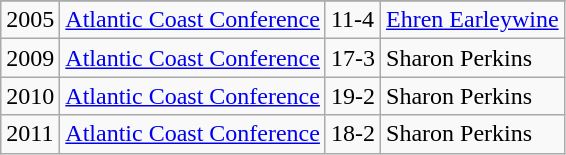<table class="wikitable">
<tr>
</tr>
<tr>
<td>2005</td>
<td><a href='#'>Atlantic Coast Conference</a></td>
<td>11-4</td>
<td><a href='#'>Ehren Earleywine</a></td>
</tr>
<tr>
<td>2009</td>
<td><a href='#'>Atlantic Coast Conference</a></td>
<td>17-3</td>
<td>Sharon Perkins</td>
</tr>
<tr>
<td>2010</td>
<td><a href='#'>Atlantic Coast Conference</a></td>
<td>19-2</td>
<td>Sharon Perkins</td>
</tr>
<tr>
<td>2011</td>
<td><a href='#'>Atlantic Coast Conference</a></td>
<td>18-2</td>
<td>Sharon Perkins</td>
</tr>
</table>
